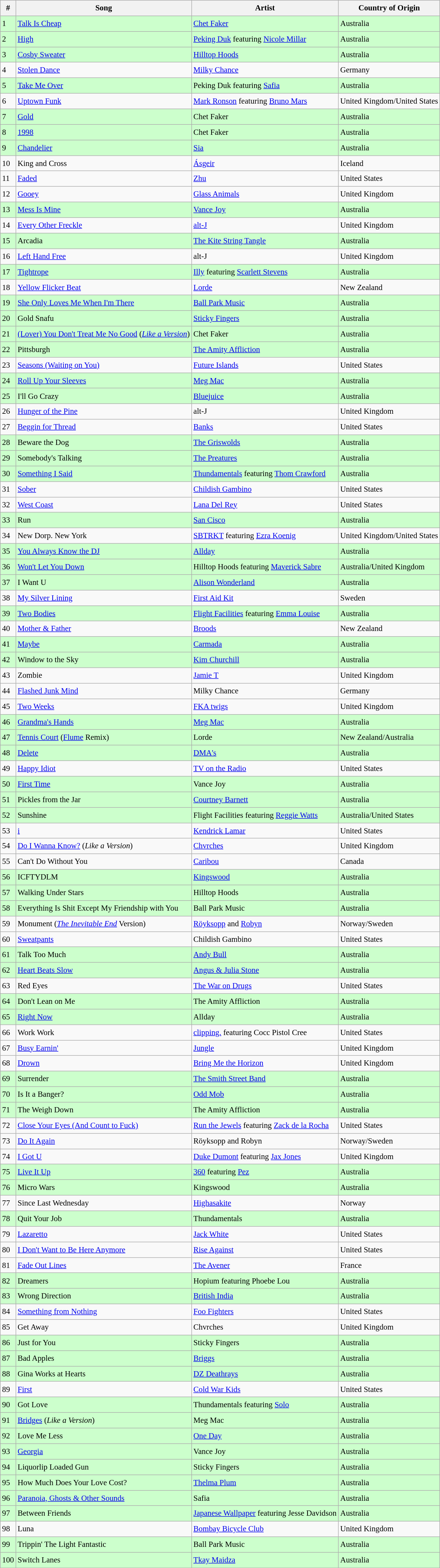<table class="wikitable sortable" style="font-size:0.95em;line-height:1.5em;">
<tr>
<th>#</th>
<th>Song</th>
<th>Artist</th>
<th>Country of Origin</th>
</tr>
<tr style="background: #ccffcc">
<td>1</td>
<td><a href='#'>Talk Is Cheap</a></td>
<td><a href='#'>Chet Faker</a></td>
<td>Australia</td>
</tr>
<tr style="background: #ccffcc">
<td>2</td>
<td><a href='#'>High</a></td>
<td><a href='#'>Peking Duk</a> featuring <a href='#'>Nicole Millar</a></td>
<td>Australia</td>
</tr>
<tr style="background: #ccffcc">
<td>3</td>
<td><a href='#'>Cosby Sweater</a></td>
<td><a href='#'>Hilltop Hoods</a></td>
<td>Australia</td>
</tr>
<tr>
<td>4</td>
<td><a href='#'>Stolen Dance</a></td>
<td><a href='#'>Milky Chance</a></td>
<td>Germany</td>
</tr>
<tr style="background: #ccffcc">
<td>5</td>
<td><a href='#'>Take Me Over</a></td>
<td>Peking Duk featuring <a href='#'>Safia</a></td>
<td>Australia</td>
</tr>
<tr>
<td>6</td>
<td><a href='#'>Uptown Funk</a></td>
<td><a href='#'>Mark Ronson</a> featuring <a href='#'>Bruno Mars</a></td>
<td>United Kingdom/United States</td>
</tr>
<tr style="background: #ccffcc">
<td>7</td>
<td><a href='#'>Gold</a></td>
<td>Chet Faker</td>
<td>Australia</td>
</tr>
<tr style="background: #ccffcc">
<td>8</td>
<td><a href='#'>1998</a></td>
<td>Chet Faker</td>
<td>Australia</td>
</tr>
<tr style="background: #ccffcc">
<td>9</td>
<td><a href='#'>Chandelier</a></td>
<td><a href='#'>Sia</a></td>
<td>Australia</td>
</tr>
<tr>
<td>10</td>
<td>King and Cross</td>
<td><a href='#'>Ásgeir</a></td>
<td>Iceland</td>
</tr>
<tr>
<td>11</td>
<td><a href='#'>Faded</a></td>
<td><a href='#'>Zhu</a></td>
<td>United States</td>
</tr>
<tr>
<td>12</td>
<td><a href='#'>Gooey</a></td>
<td><a href='#'>Glass Animals</a></td>
<td>United Kingdom</td>
</tr>
<tr style="background: #ccffcc">
<td>13</td>
<td><a href='#'>Mess Is Mine</a></td>
<td><a href='#'>Vance Joy</a></td>
<td>Australia</td>
</tr>
<tr>
<td>14</td>
<td><a href='#'>Every Other Freckle</a></td>
<td><a href='#'>alt-J</a></td>
<td>United Kingdom</td>
</tr>
<tr style="background: #ccffcc">
<td>15</td>
<td>Arcadia</td>
<td><a href='#'>The Kite String Tangle</a></td>
<td>Australia</td>
</tr>
<tr>
<td>16</td>
<td><a href='#'>Left Hand Free</a></td>
<td>alt-J</td>
<td>United Kingdom</td>
</tr>
<tr style="background: #ccffcc">
<td>17</td>
<td><a href='#'>Tightrope</a></td>
<td><a href='#'>Illy</a> featuring <a href='#'>Scarlett Stevens</a></td>
<td>Australia</td>
</tr>
<tr>
<td>18</td>
<td><a href='#'>Yellow Flicker Beat</a></td>
<td><a href='#'>Lorde</a></td>
<td>New Zealand</td>
</tr>
<tr style="background: #ccffcc">
<td>19</td>
<td><a href='#'>She Only Loves Me When I'm There</a></td>
<td><a href='#'>Ball Park Music</a></td>
<td>Australia</td>
</tr>
<tr style="background: #ccffcc">
<td>20</td>
<td>Gold Snafu</td>
<td><a href='#'>Sticky Fingers</a></td>
<td>Australia</td>
</tr>
<tr style="background: #ccffcc">
<td>21</td>
<td><a href='#'>(Lover) You Don't Treat Me No Good</a> (<em><a href='#'>Like a Version</a></em>)</td>
<td>Chet Faker</td>
<td>Australia</td>
</tr>
<tr style="background: #ccffcc">
<td>22</td>
<td>Pittsburgh</td>
<td><a href='#'>The Amity Affliction</a></td>
<td>Australia</td>
</tr>
<tr>
<td>23</td>
<td><a href='#'>Seasons (Waiting on You)</a></td>
<td><a href='#'>Future Islands</a></td>
<td>United States</td>
</tr>
<tr style="background: #ccffcc">
<td>24</td>
<td><a href='#'>Roll Up Your Sleeves</a></td>
<td><a href='#'>Meg Mac</a></td>
<td>Australia</td>
</tr>
<tr style="background: #ccffcc">
<td>25</td>
<td>I'll Go Crazy</td>
<td><a href='#'>Bluejuice</a></td>
<td>Australia</td>
</tr>
<tr>
<td>26</td>
<td><a href='#'>Hunger of the Pine</a></td>
<td>alt-J</td>
<td>United Kingdom</td>
</tr>
<tr>
<td>27</td>
<td><a href='#'>Beggin for Thread</a></td>
<td><a href='#'>Banks</a></td>
<td>United States</td>
</tr>
<tr style="background: #ccffcc">
<td>28</td>
<td>Beware the Dog</td>
<td><a href='#'>The Griswolds</a></td>
<td>Australia</td>
</tr>
<tr style="background: #ccffcc">
<td>29</td>
<td>Somebody's Talking</td>
<td><a href='#'>The Preatures</a></td>
<td>Australia</td>
</tr>
<tr style="background: #ccffcc">
<td>30</td>
<td><a href='#'>Something I Said</a></td>
<td><a href='#'>Thundamentals</a> featuring <a href='#'>Thom Crawford</a></td>
<td>Australia</td>
</tr>
<tr>
<td>31</td>
<td><a href='#'>Sober</a></td>
<td><a href='#'>Childish Gambino</a></td>
<td>United States</td>
</tr>
<tr>
<td>32</td>
<td><a href='#'>West Coast</a></td>
<td><a href='#'>Lana Del Rey</a></td>
<td>United States</td>
</tr>
<tr style="background: #ccffcc">
<td>33</td>
<td>Run</td>
<td><a href='#'>San Cisco</a></td>
<td>Australia</td>
</tr>
<tr>
<td>34</td>
<td>New Dorp. New York</td>
<td><a href='#'>SBTRKT</a> featuring <a href='#'>Ezra Koenig</a></td>
<td>United Kingdom/United States</td>
</tr>
<tr style="background: #ccffcc">
<td>35</td>
<td><a href='#'>You Always Know the DJ</a></td>
<td><a href='#'>Allday</a></td>
<td>Australia</td>
</tr>
<tr style="background: #ccffcc">
<td>36</td>
<td><a href='#'>Won't Let You Down</a></td>
<td>Hilltop Hoods featuring <a href='#'>Maverick Sabre</a></td>
<td>Australia/United Kingdom</td>
</tr>
<tr style="background: #ccffcc">
<td>37</td>
<td>I Want U</td>
<td><a href='#'>Alison Wonderland</a></td>
<td>Australia</td>
</tr>
<tr>
<td>38</td>
<td><a href='#'>My Silver Lining</a></td>
<td><a href='#'>First Aid Kit</a></td>
<td>Sweden</td>
</tr>
<tr style="background: #ccffcc">
<td>39</td>
<td><a href='#'>Two Bodies</a></td>
<td><a href='#'>Flight Facilities</a> featuring <a href='#'>Emma Louise</a></td>
<td>Australia</td>
</tr>
<tr>
<td>40</td>
<td><a href='#'>Mother & Father</a></td>
<td><a href='#'>Broods</a></td>
<td>New Zealand</td>
</tr>
<tr style="background: #ccffcc">
<td>41</td>
<td><a href='#'>Maybe</a></td>
<td><a href='#'>Carmada</a></td>
<td>Australia</td>
</tr>
<tr style="background: #ccffcc">
<td>42</td>
<td>Window to the Sky</td>
<td><a href='#'>Kim Churchill</a></td>
<td>Australia</td>
</tr>
<tr>
<td>43</td>
<td>Zombie</td>
<td><a href='#'>Jamie T</a></td>
<td>United Kingdom</td>
</tr>
<tr>
<td>44</td>
<td><a href='#'>Flashed Junk Mind</a></td>
<td>Milky Chance</td>
<td>Germany</td>
</tr>
<tr>
<td>45</td>
<td><a href='#'>Two Weeks</a></td>
<td><a href='#'>FKA twigs</a></td>
<td>United Kingdom</td>
</tr>
<tr style="background: #ccffcc">
<td>46</td>
<td><a href='#'>Grandma's Hands</a></td>
<td><a href='#'>Meg Mac</a></td>
<td>Australia</td>
</tr>
<tr style="background: #ccffcc">
<td>47</td>
<td><a href='#'>Tennis Court</a> (<a href='#'>Flume</a> Remix)</td>
<td>Lorde</td>
<td>New Zealand/Australia</td>
</tr>
<tr style="background: #ccffcc">
<td>48</td>
<td><a href='#'>Delete</a></td>
<td><a href='#'>DMA's</a></td>
<td>Australia</td>
</tr>
<tr>
<td>49</td>
<td><a href='#'>Happy Idiot</a></td>
<td><a href='#'>TV on the Radio</a></td>
<td>United States</td>
</tr>
<tr style="background: #ccffcc">
<td>50</td>
<td><a href='#'>First Time</a></td>
<td>Vance Joy</td>
<td>Australia</td>
</tr>
<tr style="background: #ccffcc">
<td>51</td>
<td>Pickles from the Jar</td>
<td><a href='#'>Courtney Barnett</a></td>
<td>Australia</td>
</tr>
<tr style="background: #ccffcc">
<td>52</td>
<td>Sunshine</td>
<td>Flight Facilities featuring <a href='#'>Reggie Watts</a></td>
<td>Australia/United States</td>
</tr>
<tr>
<td>53</td>
<td><a href='#'>i</a></td>
<td><a href='#'>Kendrick Lamar</a></td>
<td>United States</td>
</tr>
<tr>
<td>54</td>
<td><a href='#'>Do I Wanna Know?</a> (<em>Like a Version</em>)</td>
<td><a href='#'>Chvrches</a></td>
<td>United Kingdom</td>
</tr>
<tr>
<td>55</td>
<td>Can't Do Without You</td>
<td><a href='#'>Caribou</a></td>
<td>Canada</td>
</tr>
<tr style="background: #ccffcc">
<td>56</td>
<td>ICFTYDLM</td>
<td><a href='#'>Kingswood</a></td>
<td>Australia</td>
</tr>
<tr style="background: #ccffcc">
<td>57</td>
<td>Walking Under Stars</td>
<td>Hilltop Hoods</td>
<td>Australia</td>
</tr>
<tr style="background: #ccffcc">
<td>58</td>
<td>Everything Is Shit Except My Friendship with You</td>
<td>Ball Park Music</td>
<td>Australia</td>
</tr>
<tr>
<td>59</td>
<td>Monument (<em><a href='#'>The Inevitable End</a></em> Version)</td>
<td><a href='#'>Röyksopp</a> and <a href='#'>Robyn</a></td>
<td>Norway/Sweden</td>
</tr>
<tr>
<td>60</td>
<td><a href='#'>Sweatpants</a></td>
<td>Childish Gambino</td>
<td>United States</td>
</tr>
<tr style="background: #ccffcc">
<td>61</td>
<td>Talk Too Much</td>
<td><a href='#'>Andy Bull</a></td>
<td>Australia</td>
</tr>
<tr style="background: #ccffcc">
<td>62</td>
<td><a href='#'>Heart Beats Slow</a></td>
<td><a href='#'>Angus & Julia Stone</a></td>
<td>Australia</td>
</tr>
<tr>
<td>63</td>
<td>Red Eyes</td>
<td><a href='#'>The War on Drugs</a></td>
<td>United States</td>
</tr>
<tr style="background: #ccffcc">
<td>64</td>
<td>Don't Lean on Me</td>
<td>The Amity Affliction</td>
<td>Australia</td>
</tr>
<tr style="background: #ccffcc">
<td>65</td>
<td><a href='#'>Right Now</a></td>
<td>Allday</td>
<td>Australia</td>
</tr>
<tr>
<td>66</td>
<td>Work Work</td>
<td><a href='#'>clipping.</a> featuring Cocc Pistol Cree</td>
<td>United States</td>
</tr>
<tr>
<td>67</td>
<td><a href='#'>Busy Earnin'</a></td>
<td><a href='#'>Jungle</a></td>
<td>United Kingdom</td>
</tr>
<tr>
<td>68</td>
<td><a href='#'>Drown</a></td>
<td><a href='#'>Bring Me the Horizon</a></td>
<td>United Kingdom</td>
</tr>
<tr style="background: #ccffcc">
<td>69</td>
<td>Surrender</td>
<td><a href='#'>The Smith Street Band</a></td>
<td>Australia</td>
</tr>
<tr style="background: #ccffcc">
<td>70</td>
<td>Is It a Banger?</td>
<td><a href='#'>Odd Mob</a></td>
<td>Australia</td>
</tr>
<tr style="background: #ccffcc">
<td>71</td>
<td>The Weigh Down</td>
<td>The Amity Affliction</td>
<td>Australia</td>
</tr>
<tr>
<td>72</td>
<td><a href='#'>Close Your Eyes (And Count to Fuck)</a></td>
<td><a href='#'>Run the Jewels</a> featuring <a href='#'>Zack de la Rocha</a></td>
<td>United States</td>
</tr>
<tr>
<td>73</td>
<td><a href='#'>Do It Again</a></td>
<td>Röyksopp and Robyn</td>
<td>Norway/Sweden</td>
</tr>
<tr>
<td>74</td>
<td><a href='#'>I Got U</a></td>
<td><a href='#'>Duke Dumont</a> featuring <a href='#'>Jax Jones</a></td>
<td>United Kingdom</td>
</tr>
<tr style="background: #ccffcc">
<td>75</td>
<td><a href='#'>Live It Up</a></td>
<td><a href='#'>360</a> featuring <a href='#'>Pez</a></td>
<td>Australia</td>
</tr>
<tr style="background: #ccffcc">
<td>76</td>
<td>Micro Wars</td>
<td>Kingswood</td>
<td>Australia</td>
</tr>
<tr>
<td>77</td>
<td>Since Last Wednesday</td>
<td><a href='#'>Highasakite</a></td>
<td>Norway</td>
</tr>
<tr style="background: #ccffcc">
<td>78</td>
<td>Quit Your Job</td>
<td>Thundamentals</td>
<td>Australia</td>
</tr>
<tr>
<td>79</td>
<td><a href='#'>Lazaretto</a></td>
<td><a href='#'>Jack White</a></td>
<td>United States</td>
</tr>
<tr>
<td>80</td>
<td><a href='#'>I Don't Want to Be Here Anymore</a></td>
<td><a href='#'>Rise Against</a></td>
<td>United States</td>
</tr>
<tr>
<td>81</td>
<td><a href='#'>Fade Out Lines</a></td>
<td><a href='#'>The Avener</a></td>
<td>France</td>
</tr>
<tr style="background: #ccffcc">
<td>82</td>
<td>Dreamers</td>
<td>Hopium featuring Phoebe Lou</td>
<td>Australia</td>
</tr>
<tr style="background: #ccffcc">
<td>83</td>
<td>Wrong Direction</td>
<td><a href='#'>British India</a></td>
<td>Australia</td>
</tr>
<tr>
<td>84</td>
<td><a href='#'>Something from Nothing</a></td>
<td><a href='#'>Foo Fighters</a></td>
<td>United States</td>
</tr>
<tr>
<td>85</td>
<td>Get Away</td>
<td>Chvrches</td>
<td>United Kingdom</td>
</tr>
<tr style="background: #ccffcc">
<td>86</td>
<td>Just for You</td>
<td>Sticky Fingers</td>
<td>Australia</td>
</tr>
<tr style="background: #ccffcc">
<td>87</td>
<td>Bad Apples</td>
<td><a href='#'>Briggs</a></td>
<td>Australia</td>
</tr>
<tr style="background: #ccffcc">
<td>88</td>
<td>Gina Works at Hearts</td>
<td><a href='#'>DZ Deathrays</a></td>
<td>Australia</td>
</tr>
<tr>
<td>89</td>
<td><a href='#'>First</a></td>
<td><a href='#'>Cold War Kids</a></td>
<td>United States</td>
</tr>
<tr style="background: #ccffcc">
<td>90</td>
<td>Got Love</td>
<td>Thundamentals featuring <a href='#'>Solo</a></td>
<td>Australia</td>
</tr>
<tr style="background: #ccffcc">
<td>91</td>
<td><a href='#'>Bridges</a> (<em>Like a Version</em>)</td>
<td>Meg Mac</td>
<td>Australia</td>
</tr>
<tr style="background: #ccffcc">
<td>92</td>
<td>Love Me Less</td>
<td><a href='#'>One Day</a></td>
<td>Australia</td>
</tr>
<tr style="background: #ccffcc">
<td>93</td>
<td><a href='#'>Georgia</a></td>
<td>Vance Joy</td>
<td>Australia</td>
</tr>
<tr style="background: #ccffcc">
<td>94</td>
<td>Liquorlip Loaded Gun</td>
<td>Sticky Fingers</td>
<td>Australia</td>
</tr>
<tr style="background: #ccffcc">
<td>95</td>
<td>How Much Does Your Love Cost?</td>
<td><a href='#'>Thelma Plum</a></td>
<td>Australia</td>
</tr>
<tr style="background: #ccffcc">
<td>96</td>
<td><a href='#'>Paranoia, Ghosts & Other Sounds</a></td>
<td>Safia</td>
<td>Australia</td>
</tr>
<tr style="background: #ccffcc">
<td>97</td>
<td>Between Friends</td>
<td><a href='#'>Japanese Wallpaper</a> featuring Jesse Davidson</td>
<td>Australia</td>
</tr>
<tr>
<td>98</td>
<td>Luna</td>
<td><a href='#'>Bombay Bicycle Club</a></td>
<td>United Kingdom</td>
</tr>
<tr style="background: #ccffcc">
<td>99</td>
<td>Trippin' The Light Fantastic</td>
<td>Ball Park Music</td>
<td>Australia</td>
</tr>
<tr style="background: #ccffcc">
<td>100</td>
<td>Switch Lanes</td>
<td><a href='#'>Tkay Maidza</a></td>
<td>Australia</td>
</tr>
</table>
